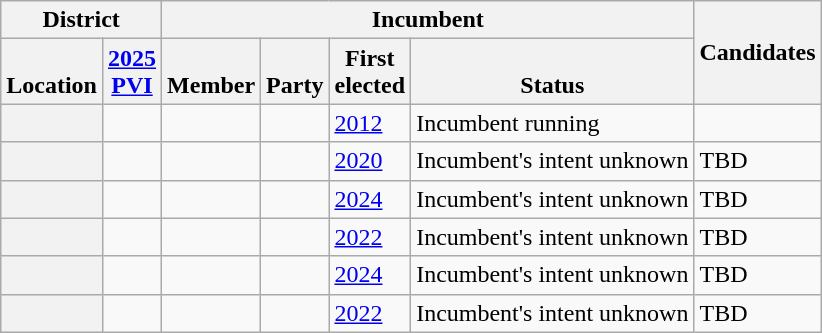<table class="wikitable sortable">
<tr>
<th colspan=2>District</th>
<th colspan=4>Incumbent</th>
<th rowspan=2 class="unsortable">Candidates</th>
</tr>
<tr valign=bottom>
<th>Location</th>
<th><a href='#'>2025<br>PVI</a></th>
<th>Member</th>
<th>Party</th>
<th>First<br>elected</th>
<th>Status</th>
</tr>
<tr>
<th></th>
<td></td>
<td></td>
<td></td>
<td><a href='#'>2012 </a></td>
<td>Incumbent running</td>
<td></td>
</tr>
<tr>
<th></th>
<td></td>
<td></td>
<td></td>
<td><a href='#'>2020</a></td>
<td>Incumbent's intent unknown</td>
<td>TBD</td>
</tr>
<tr>
<th></th>
<td></td>
<td></td>
<td></td>
<td><a href='#'>2024</a></td>
<td>Incumbent's intent unknown</td>
<td>TBD</td>
</tr>
<tr>
<th></th>
<td></td>
<td></td>
<td></td>
<td><a href='#'>2022</a></td>
<td>Incumbent's intent unknown</td>
<td>TBD</td>
</tr>
<tr>
<th></th>
<td></td>
<td></td>
<td></td>
<td><a href='#'>2024</a></td>
<td>Incumbent's intent unknown</td>
<td>TBD</td>
</tr>
<tr>
<th></th>
<td></td>
<td></td>
<td></td>
<td><a href='#'>2022</a></td>
<td>Incumbent's intent unknown</td>
<td>TBD</td>
</tr>
</table>
